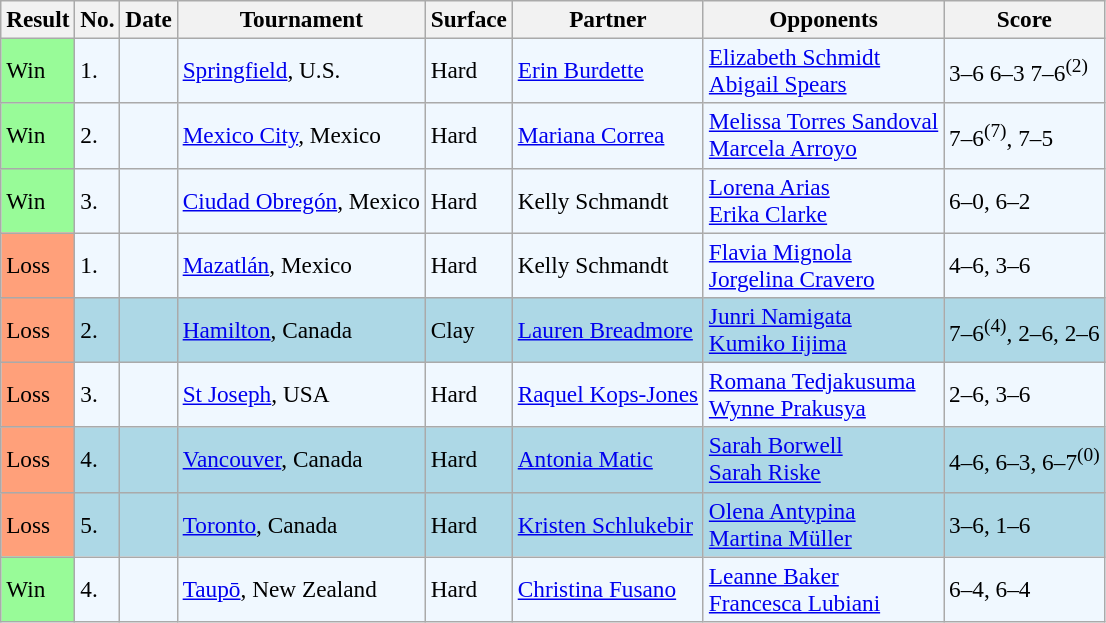<table class="sortable wikitable" style=font-size:97%>
<tr>
<th>Result</th>
<th>No.</th>
<th>Date</th>
<th>Tournament</th>
<th>Surface</th>
<th>Partner</th>
<th>Opponents</th>
<th>Score</th>
</tr>
<tr style="background:#f0f8ff;">
<td style="background:#98fb98;">Win</td>
<td>1.</td>
<td></td>
<td><a href='#'>Springfield</a>, U.S.</td>
<td>Hard</td>
<td> <a href='#'>Erin Burdette</a></td>
<td> <a href='#'>Elizabeth Schmidt</a><br> <a href='#'>Abigail Spears</a></td>
<td>3–6 6–3 7–6<sup>(2)</sup></td>
</tr>
<tr style="background:#f0f8ff;">
<td style="background:#98fb98;">Win</td>
<td>2.</td>
<td></td>
<td><a href='#'>Mexico City</a>, Mexico</td>
<td>Hard</td>
<td> <a href='#'>Mariana Correa</a></td>
<td> <a href='#'>Melissa Torres Sandoval</a> <br>  <a href='#'>Marcela Arroyo</a></td>
<td>7–6<sup>(7)</sup>, 7–5</td>
</tr>
<tr style="background:#f0f8ff;">
<td style="background:#98fb98;">Win</td>
<td>3.</td>
<td></td>
<td><a href='#'>Ciudad Obregón</a>, Mexico</td>
<td>Hard</td>
<td> Kelly Schmandt</td>
<td> <a href='#'>Lorena Arias</a> <br>  <a href='#'>Erika Clarke</a></td>
<td>6–0, 6–2</td>
</tr>
<tr style="background:#f0f8ff;">
<td style="background:#ffa07a;">Loss</td>
<td>1.</td>
<td></td>
<td><a href='#'>Mazatlán</a>, Mexico</td>
<td>Hard</td>
<td> Kelly Schmandt</td>
<td> <a href='#'>Flavia Mignola</a> <br>  <a href='#'>Jorgelina Cravero</a></td>
<td>4–6, 3–6</td>
</tr>
<tr style="background:lightblue;">
<td style="background:#ffa07a;">Loss</td>
<td>2.</td>
<td></td>
<td><a href='#'>Hamilton</a>, Canada</td>
<td>Clay</td>
<td> <a href='#'>Lauren Breadmore</a></td>
<td> <a href='#'>Junri Namigata</a> <br>  <a href='#'>Kumiko Iijima</a></td>
<td>7–6<sup>(4)</sup>, 2–6, 2–6</td>
</tr>
<tr style="background:#f0f8ff;">
<td style="background:#ffa07a;">Loss</td>
<td>3.</td>
<td></td>
<td><a href='#'>St Joseph</a>, USA</td>
<td>Hard</td>
<td> <a href='#'>Raquel Kops-Jones</a></td>
<td> <a href='#'>Romana Tedjakusuma</a> <br>  <a href='#'>Wynne Prakusya</a></td>
<td>2–6, 3–6</td>
</tr>
<tr bgcolor="lightblue">
<td style="background:#ffa07a;">Loss</td>
<td>4.</td>
<td></td>
<td><a href='#'>Vancouver</a>, Canada</td>
<td>Hard</td>
<td> <a href='#'>Antonia Matic</a></td>
<td> <a href='#'>Sarah Borwell</a> <br>  <a href='#'>Sarah Riske</a></td>
<td>4–6, 6–3, 6–7<sup>(0)</sup></td>
</tr>
<tr style="background:lightblue;">
<td style="background:#ffa07a;">Loss</td>
<td>5.</td>
<td></td>
<td><a href='#'>Toronto</a>, Canada</td>
<td>Hard</td>
<td> <a href='#'>Kristen Schlukebir</a></td>
<td> <a href='#'>Olena Antypina</a><br> <a href='#'>Martina Müller</a></td>
<td>3–6, 1–6</td>
</tr>
<tr style="background:#f0f8ff;">
<td style="background:#98fb98;">Win</td>
<td>4.</td>
<td></td>
<td><a href='#'>Taupō</a>, New Zealand</td>
<td>Hard</td>
<td> <a href='#'>Christina Fusano</a></td>
<td> <a href='#'>Leanne Baker</a><br> <a href='#'>Francesca Lubiani</a></td>
<td>6–4, 6–4</td>
</tr>
</table>
